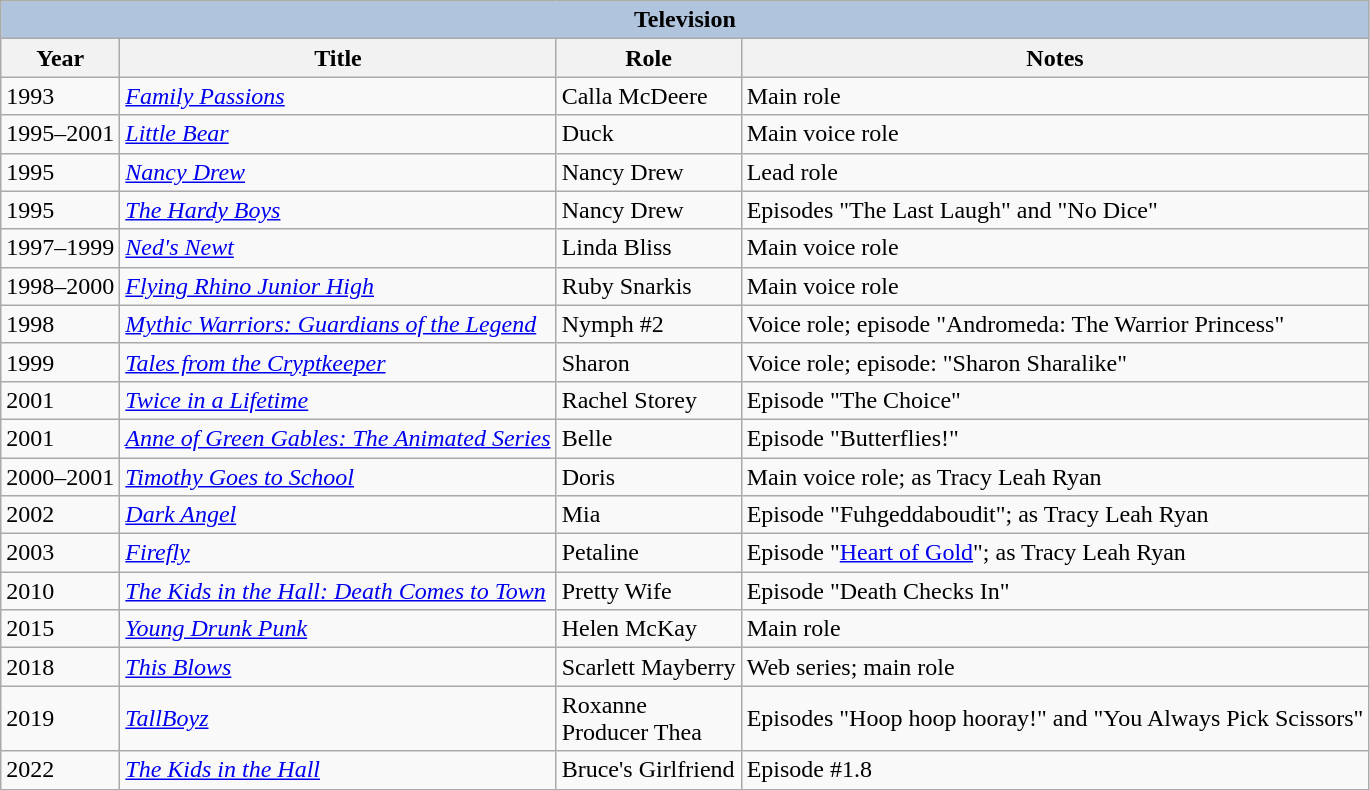<table class="wikitable sortable" style="font-size: 90% border="2" cellpadding="4" background: #f9f9f9;>
<tr align="center">
<th colspan=4 style="background:#B0C4DE;">Television</th>
</tr>
<tr align="center">
<th>Year</th>
<th>Title</th>
<th>Role</th>
<th class="unsortable">Notes</th>
</tr>
<tr>
<td>1993</td>
<td><em><a href='#'>Family Passions</a></em></td>
<td>Calla McDeere</td>
<td>Main role</td>
</tr>
<tr>
<td>1995–2001</td>
<td><em><a href='#'>Little Bear</a></em></td>
<td>Duck</td>
<td>Main voice role</td>
</tr>
<tr>
<td>1995</td>
<td><em><a href='#'>Nancy Drew</a></em></td>
<td>Nancy Drew</td>
<td>Lead role</td>
</tr>
<tr>
<td>1995</td>
<td data-sort-value="Hardy Boys, The"><em><a href='#'>The Hardy Boys</a></em></td>
<td>Nancy Drew</td>
<td>Episodes "The Last Laugh" and "No Dice"</td>
</tr>
<tr>
<td>1997–1999</td>
<td><em><a href='#'>Ned's Newt</a></em></td>
<td>Linda Bliss</td>
<td>Main voice role</td>
</tr>
<tr>
<td>1998–2000</td>
<td><em><a href='#'>Flying Rhino Junior High</a></em></td>
<td>Ruby Snarkis</td>
<td>Main voice role</td>
</tr>
<tr>
<td>1998</td>
<td><em><a href='#'>Mythic Warriors: Guardians of the Legend</a></em></td>
<td>Nymph #2</td>
<td>Voice role; episode "Andromeda: The Warrior Princess"</td>
</tr>
<tr>
<td>1999</td>
<td><em><a href='#'>Tales from the Cryptkeeper</a></em></td>
<td>Sharon</td>
<td>Voice role; episode: "Sharon Sharalike"</td>
</tr>
<tr>
<td>2001</td>
<td><em><a href='#'>Twice in a Lifetime</a></em></td>
<td>Rachel Storey</td>
<td>Episode "The Choice"</td>
</tr>
<tr>
<td>2001</td>
<td><em><a href='#'>Anne of Green Gables: The Animated Series</a></em></td>
<td>Belle</td>
<td>Episode "Butterflies!"</td>
</tr>
<tr>
<td>2000–2001</td>
<td><em><a href='#'>Timothy Goes to School</a></em></td>
<td>Doris</td>
<td>Main voice role; as Tracy Leah Ryan</td>
</tr>
<tr>
<td>2002</td>
<td><em><a href='#'>Dark Angel</a></em></td>
<td>Mia</td>
<td>Episode "Fuhgeddaboudit"; as Tracy Leah Ryan</td>
</tr>
<tr>
<td>2003</td>
<td><em><a href='#'>Firefly</a></em></td>
<td>Petaline</td>
<td>Episode "<a href='#'>Heart of Gold</a>"; as Tracy Leah Ryan</td>
</tr>
<tr>
<td>2010</td>
<td data-sort-value="Kids in the Hall: Death Comes to Town, The"><em><a href='#'>The Kids in the Hall: Death Comes to Town</a></em></td>
<td>Pretty Wife</td>
<td>Episode "Death Checks In"</td>
</tr>
<tr>
<td>2015</td>
<td><em><a href='#'>Young Drunk Punk</a></em></td>
<td>Helen McKay</td>
<td>Main role</td>
</tr>
<tr>
<td>2018</td>
<td><em><a href='#'>This Blows</a></em></td>
<td>Scarlett Mayberry</td>
<td>Web series; main role</td>
</tr>
<tr>
<td>2019</td>
<td><em><a href='#'>TallBoyz</a></em></td>
<td>Roxanne<br>Producer Thea</td>
<td>Episodes "Hoop hoop hooray!" and "You Always Pick Scissors"</td>
</tr>
<tr>
<td>2022</td>
<td data-sort-value="Kids in the Hall, The"><em><a href='#'>The Kids in the Hall</a></em></td>
<td>Bruce's Girlfriend</td>
<td>Episode #1.8</td>
</tr>
</table>
